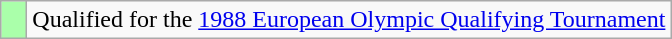<table class="wikitable">
<tr>
<td width=10px bgcolor="#aaffaa"></td>
<td>Qualified for the <a href='#'>1988 European Olympic Qualifying Tournament</a></td>
</tr>
</table>
